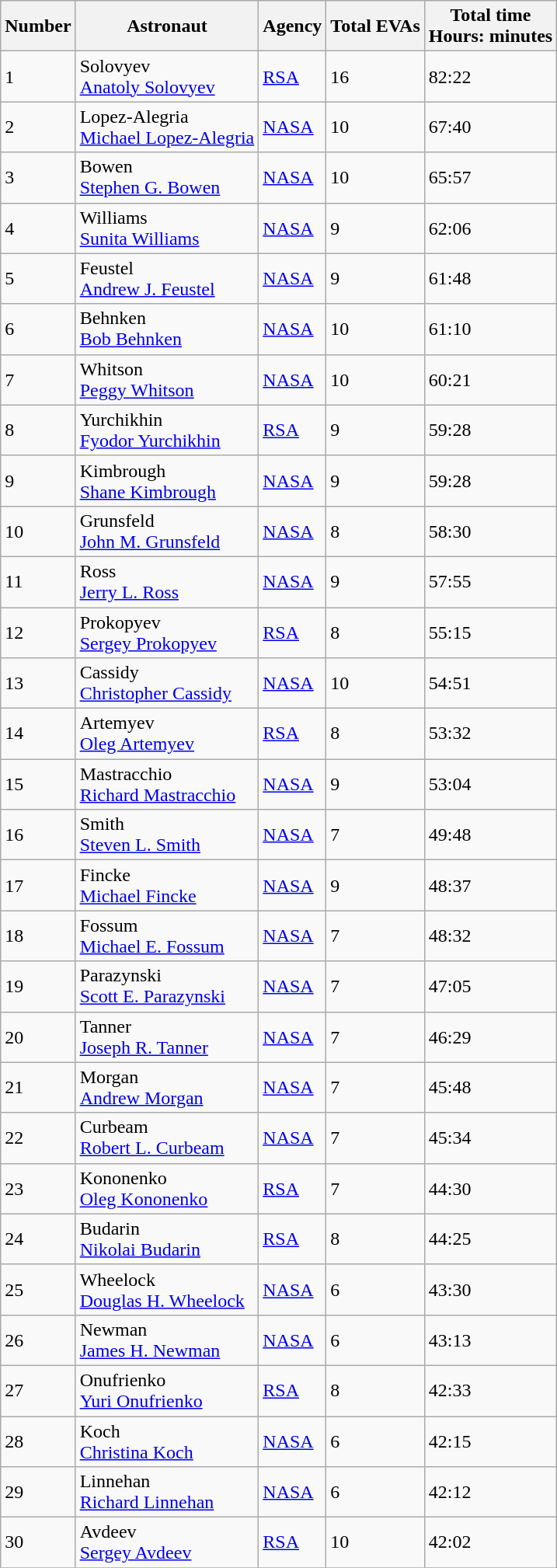<table class="wikitable sortable sticky-header">
<tr>
<th>Number</th>
<th>Astronaut</th>
<th>Agency</th>
<th>Total EVAs</th>
<th>Total time<br>Hours: minutes</th>
</tr>
<tr>
<td>1</td>
<td><div>Solovyev</div><a href='#'>Anatoly Solovyev</a></td>
<td><a href='#'>RSA</a></td>
<td>16</td>
<td>82:22</td>
</tr>
<tr>
<td>2</td>
<td><div>Lopez-Alegria</div><a href='#'>Michael Lopez-Alegria</a></td>
<td><a href='#'>NASA</a></td>
<td>10</td>
<td>67:40</td>
</tr>
<tr>
<td>3</td>
<td><div>Bowen</div><a href='#'>Stephen G. Bowen</a></td>
<td><a href='#'>NASA</a></td>
<td>10</td>
<td>65:57</td>
</tr>
<tr>
<td>4</td>
<td><div>Williams</div><a href='#'>Sunita Williams</a></td>
<td><a href='#'>NASA</a></td>
<td>9</td>
<td>62:06</td>
</tr>
<tr>
<td>5</td>
<td><div>Feustel</div><a href='#'>Andrew J. Feustel</a></td>
<td><a href='#'>NASA</a></td>
<td>9</td>
<td>61:48</td>
</tr>
<tr>
<td>6</td>
<td><div>Behnken</div><a href='#'>Bob Behnken</a></td>
<td><a href='#'>NASA</a></td>
<td>10</td>
<td>61:10</td>
</tr>
<tr>
<td>7</td>
<td><div>Whitson</div><a href='#'>Peggy Whitson</a></td>
<td><a href='#'>NASA</a></td>
<td>10</td>
<td>60:21</td>
</tr>
<tr>
<td>8</td>
<td><div>Yurchikhin</div><a href='#'>Fyodor Yurchikhin</a></td>
<td><a href='#'>RSA</a></td>
<td>9</td>
<td>59:28</td>
</tr>
<tr>
<td>9</td>
<td><div>Kimbrough</div><a href='#'>Shane Kimbrough</a></td>
<td><a href='#'>NASA</a></td>
<td>9</td>
<td>59:28</td>
</tr>
<tr>
<td>10</td>
<td><div>Grunsfeld</div><a href='#'>John M. Grunsfeld</a></td>
<td><a href='#'>NASA</a></td>
<td>8</td>
<td>58:30</td>
</tr>
<tr>
<td>11</td>
<td><div>Ross</div><a href='#'>Jerry L. Ross</a></td>
<td><a href='#'>NASA</a></td>
<td>9</td>
<td>57:55</td>
</tr>
<tr>
<td>12</td>
<td><div>Prokopyev</div><a href='#'>Sergey Prokopyev</a></td>
<td><a href='#'>RSA</a></td>
<td>8</td>
<td>55:15</td>
</tr>
<tr>
<td>13</td>
<td><div>Cassidy</div><a href='#'>Christopher Cassidy</a></td>
<td><a href='#'>NASA</a></td>
<td>10</td>
<td>54:51</td>
</tr>
<tr>
<td>14</td>
<td><div>Artemyev</div><a href='#'>Oleg Artemyev</a></td>
<td><a href='#'>RSA</a></td>
<td>8</td>
<td>53:32</td>
</tr>
<tr>
<td>15</td>
<td><div>Mastracchio</div><a href='#'>Richard Mastracchio</a></td>
<td><a href='#'>NASA</a></td>
<td>9</td>
<td>53:04</td>
</tr>
<tr>
<td>16</td>
<td><div>Smith</div><a href='#'>Steven L. Smith</a></td>
<td><a href='#'>NASA</a></td>
<td>7</td>
<td>49:48</td>
</tr>
<tr>
<td>17</td>
<td><div>Fincke</div><a href='#'>Michael Fincke</a></td>
<td><a href='#'>NASA</a></td>
<td>9</td>
<td>48:37</td>
</tr>
<tr>
<td>18</td>
<td><div>Fossum</div><a href='#'>Michael E. Fossum</a></td>
<td><a href='#'>NASA</a></td>
<td>7</td>
<td>48:32</td>
</tr>
<tr>
<td>19</td>
<td><div>Parazynski</div><a href='#'>Scott E. Parazynski</a></td>
<td><a href='#'>NASA</a></td>
<td>7</td>
<td>47:05</td>
</tr>
<tr>
<td>20</td>
<td><div>Tanner</div><a href='#'>Joseph R. Tanner</a></td>
<td><a href='#'>NASA</a></td>
<td>7</td>
<td>46:29</td>
</tr>
<tr>
<td>21</td>
<td><div>Morgan</div><a href='#'>Andrew Morgan</a></td>
<td><a href='#'>NASA</a></td>
<td>7</td>
<td>45:48</td>
</tr>
<tr>
<td>22</td>
<td><div>Curbeam</div><a href='#'>Robert L. Curbeam</a></td>
<td><a href='#'>NASA</a></td>
<td>7</td>
<td>45:34</td>
</tr>
<tr>
<td>23</td>
<td><div>Kononenko</div><a href='#'>Oleg Kononenko</a></td>
<td><a href='#'>RSA</a></td>
<td>7</td>
<td>44:30</td>
</tr>
<tr>
<td>24</td>
<td><div>Budarin</div><a href='#'>Nikolai Budarin</a></td>
<td><a href='#'>RSA</a></td>
<td>8</td>
<td>44:25</td>
</tr>
<tr>
<td>25</td>
<td><div>Wheelock</div><a href='#'>Douglas H. Wheelock</a></td>
<td><a href='#'>NASA</a></td>
<td>6</td>
<td>43:30</td>
</tr>
<tr>
<td>26</td>
<td><div>Newman</div><a href='#'>James H. Newman</a></td>
<td><a href='#'>NASA</a></td>
<td>6</td>
<td>43:13</td>
</tr>
<tr>
<td>27</td>
<td><div>Onufrienko</div><a href='#'>Yuri Onufrienko</a></td>
<td><a href='#'>RSA</a></td>
<td>8</td>
<td>42:33</td>
</tr>
<tr>
<td>28</td>
<td><div>Koch</div><a href='#'>Christina Koch</a></td>
<td><a href='#'>NASA</a></td>
<td>6</td>
<td>42:15</td>
</tr>
<tr>
<td>29</td>
<td><div>Linnehan</div><a href='#'>Richard Linnehan</a></td>
<td><a href='#'>NASA</a></td>
<td>6</td>
<td>42:12</td>
</tr>
<tr>
<td>30</td>
<td><div>Avdeev</div><a href='#'>Sergey Avdeev</a></td>
<td><a href='#'>RSA</a></td>
<td>10</td>
<td>42:02</td>
</tr>
<tr>
</tr>
</table>
